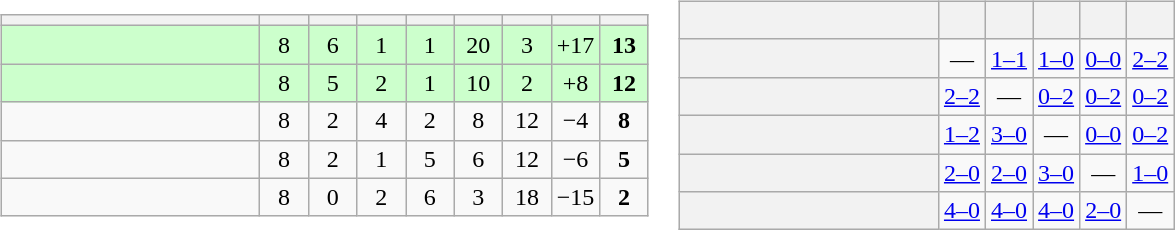<table>
<tr>
<td><br><table class="wikitable" style="text-align:center">
<tr>
<th width=165></th>
<th width=25></th>
<th width=25></th>
<th width=25></th>
<th width=25></th>
<th width=25></th>
<th width=25></th>
<th width=25></th>
<th width=25></th>
</tr>
<tr bgcolor="#ccffcc">
<td align="left"></td>
<td>8</td>
<td>6</td>
<td>1</td>
<td>1</td>
<td>20</td>
<td>3</td>
<td>+17</td>
<td><strong>13</strong></td>
</tr>
<tr bgcolor="#ccffcc">
<td align="left"></td>
<td>8</td>
<td>5</td>
<td>2</td>
<td>1</td>
<td>10</td>
<td>2</td>
<td>+8</td>
<td><strong>12</strong></td>
</tr>
<tr>
<td align="left"></td>
<td>8</td>
<td>2</td>
<td>4</td>
<td>2</td>
<td>8</td>
<td>12</td>
<td>−4</td>
<td><strong>8</strong></td>
</tr>
<tr>
<td align="left"></td>
<td>8</td>
<td>2</td>
<td>1</td>
<td>5</td>
<td>6</td>
<td>12</td>
<td>−6</td>
<td><strong>5</strong></td>
</tr>
<tr>
<td align="left"></td>
<td>8</td>
<td>0</td>
<td>2</td>
<td>6</td>
<td>3</td>
<td>18</td>
<td>−15</td>
<td><strong>2</strong></td>
</tr>
</table>
</td>
<td><br><table class="wikitable" style="text-align:center">
<tr>
<th width=165> </th>
<th></th>
<th></th>
<th></th>
<th></th>
<th></th>
</tr>
<tr>
<th style="text-align:right"></th>
<td>—</td>
<td><a href='#'>1–1</a></td>
<td><a href='#'>1–0</a></td>
<td><a href='#'>0–0</a></td>
<td><a href='#'>2–2</a></td>
</tr>
<tr>
<th style="text-align:right"></th>
<td><a href='#'>2–2</a></td>
<td>—</td>
<td><a href='#'>0–2</a></td>
<td><a href='#'>0–2</a></td>
<td><a href='#'>0–2</a></td>
</tr>
<tr>
<th style="text-align:right"></th>
<td><a href='#'>1–2</a></td>
<td><a href='#'>3–0</a></td>
<td>—</td>
<td><a href='#'>0–0</a></td>
<td><a href='#'>0–2</a></td>
</tr>
<tr>
<th style="text-align:right"></th>
<td><a href='#'>2–0</a></td>
<td><a href='#'>2–0</a></td>
<td><a href='#'>3–0</a></td>
<td>—</td>
<td><a href='#'>1–0</a></td>
</tr>
<tr>
<th style="text-align:right"></th>
<td><a href='#'>4–0</a></td>
<td><a href='#'>4–0</a></td>
<td><a href='#'>4–0</a></td>
<td><a href='#'>2–0</a></td>
<td>—</td>
</tr>
</table>
</td>
</tr>
</table>
